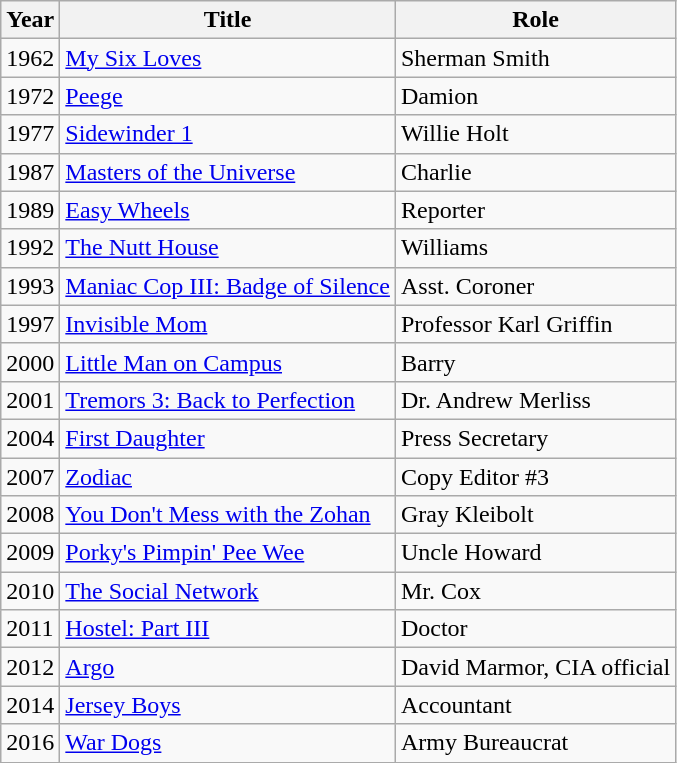<table class = "wikitable unsortable">
<tr>
<th>Year</th>
<th>Title</th>
<th>Role</th>
</tr>
<tr>
<td>1962</td>
<td><a href='#'>My Six Loves</a></td>
<td>Sherman Smith</td>
</tr>
<tr>
<td>1972</td>
<td><a href='#'>Peege</a></td>
<td>Damion</td>
</tr>
<tr>
<td>1977</td>
<td><a href='#'>Sidewinder 1</a></td>
<td>Willie Holt</td>
</tr>
<tr>
<td>1987</td>
<td><a href='#'>Masters of the Universe</a></td>
<td>Charlie</td>
</tr>
<tr>
<td>1989</td>
<td><a href='#'>Easy Wheels</a></td>
<td>Reporter</td>
</tr>
<tr>
<td>1992</td>
<td><a href='#'>The Nutt House</a></td>
<td>Williams</td>
</tr>
<tr>
<td>1993</td>
<td><a href='#'>Maniac Cop III: Badge of Silence</a></td>
<td>Asst. Coroner</td>
</tr>
<tr>
<td>1997</td>
<td><a href='#'>Invisible Mom</a></td>
<td>Professor Karl Griffin</td>
</tr>
<tr>
<td>2000</td>
<td><a href='#'>Little Man on Campus</a></td>
<td>Barry</td>
</tr>
<tr>
<td>2001</td>
<td><a href='#'>Tremors 3: Back to Perfection</a></td>
<td>Dr. Andrew Merliss</td>
</tr>
<tr>
<td>2004</td>
<td><a href='#'>First Daughter</a></td>
<td>Press Secretary</td>
</tr>
<tr>
<td>2007</td>
<td><a href='#'>Zodiac</a></td>
<td>Copy Editor #3</td>
</tr>
<tr>
<td>2008</td>
<td><a href='#'>You Don't Mess with the Zohan</a></td>
<td>Gray Kleibolt</td>
</tr>
<tr>
<td>2009</td>
<td><a href='#'>Porky's Pimpin' Pee Wee</a></td>
<td>Uncle Howard</td>
</tr>
<tr>
<td>2010</td>
<td><a href='#'>The Social Network</a></td>
<td>Mr. Cox</td>
</tr>
<tr>
<td>2011</td>
<td><a href='#'>Hostel: Part III</a></td>
<td>Doctor</td>
</tr>
<tr>
<td>2012</td>
<td><a href='#'>Argo</a></td>
<td>David Marmor, CIA official</td>
</tr>
<tr>
<td>2014</td>
<td><a href='#'>Jersey Boys</a></td>
<td>Accountant</td>
</tr>
<tr>
<td>2016</td>
<td><a href='#'>War Dogs</a></td>
<td>Army Bureaucrat</td>
</tr>
</table>
